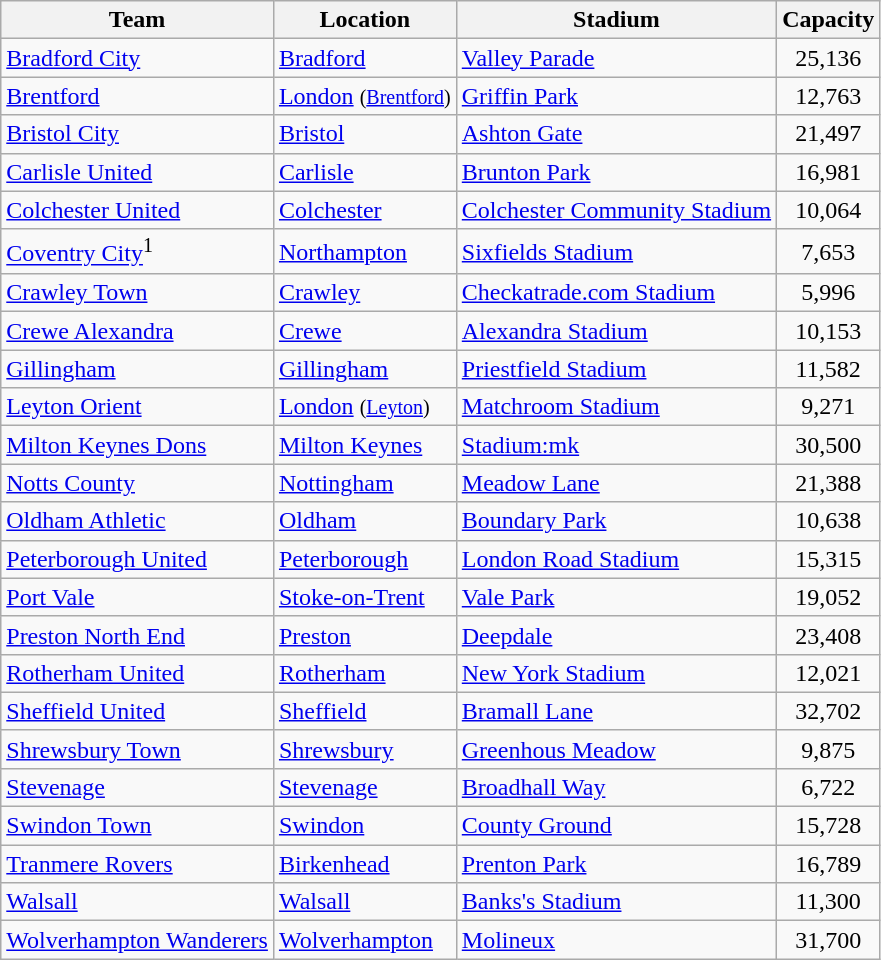<table class="wikitable sortable">
<tr>
<th>Team</th>
<th>Location</th>
<th>Stadium</th>
<th>Capacity</th>
</tr>
<tr>
<td><a href='#'>Bradford City</a></td>
<td><a href='#'>Bradford</a></td>
<td><a href='#'>Valley Parade</a></td>
<td style="text-align:center;">25,136</td>
</tr>
<tr>
<td><a href='#'>Brentford</a></td>
<td><a href='#'>London</a> <small>(<a href='#'>Brentford</a>)</small></td>
<td><a href='#'>Griffin Park</a></td>
<td style="text-align:center;">12,763</td>
</tr>
<tr>
<td><a href='#'>Bristol City</a></td>
<td><a href='#'>Bristol</a></td>
<td><a href='#'>Ashton Gate</a></td>
<td style="text-align:center;">21,497</td>
</tr>
<tr>
<td><a href='#'>Carlisle United</a></td>
<td><a href='#'>Carlisle</a></td>
<td><a href='#'>Brunton Park</a></td>
<td style="text-align:center;">16,981</td>
</tr>
<tr>
<td><a href='#'>Colchester United</a></td>
<td><a href='#'>Colchester</a></td>
<td><a href='#'>Colchester Community Stadium</a></td>
<td style="text-align:center;">10,064</td>
</tr>
<tr>
<td><a href='#'>Coventry City</a><sup>1</sup></td>
<td><a href='#'>Northampton</a></td>
<td><a href='#'>Sixfields Stadium</a></td>
<td style="text-align:center;">7,653</td>
</tr>
<tr>
<td><a href='#'>Crawley Town</a></td>
<td><a href='#'>Crawley</a></td>
<td><a href='#'>Checkatrade.com Stadium</a></td>
<td style="text-align:center;">5,996</td>
</tr>
<tr>
<td><a href='#'>Crewe Alexandra</a></td>
<td><a href='#'>Crewe</a></td>
<td><a href='#'>Alexandra Stadium</a></td>
<td style="text-align:center;">10,153</td>
</tr>
<tr>
<td><a href='#'>Gillingham</a></td>
<td><a href='#'>Gillingham</a></td>
<td><a href='#'>Priestfield Stadium</a></td>
<td style="text-align:center;">11,582</td>
</tr>
<tr>
<td><a href='#'>Leyton Orient</a></td>
<td><a href='#'>London</a> <small>(<a href='#'>Leyton</a>)</small></td>
<td><a href='#'>Matchroom Stadium</a></td>
<td style="text-align:center;">9,271</td>
</tr>
<tr>
<td><a href='#'>Milton Keynes Dons</a></td>
<td><a href='#'>Milton Keynes</a></td>
<td><a href='#'>Stadium:mk</a></td>
<td style="text-align:center;">30,500</td>
</tr>
<tr>
<td><a href='#'>Notts County</a></td>
<td><a href='#'>Nottingham</a></td>
<td><a href='#'>Meadow Lane</a></td>
<td style="text-align:center;">21,388</td>
</tr>
<tr>
<td><a href='#'>Oldham Athletic</a></td>
<td><a href='#'>Oldham</a></td>
<td><a href='#'>Boundary Park</a></td>
<td style="text-align:center;">10,638</td>
</tr>
<tr>
<td><a href='#'>Peterborough United</a></td>
<td><a href='#'>Peterborough</a></td>
<td><a href='#'>London Road Stadium</a></td>
<td style="text-align:center;">15,315</td>
</tr>
<tr>
<td><a href='#'>Port Vale</a></td>
<td><a href='#'>Stoke-on-Trent</a></td>
<td><a href='#'>Vale Park</a></td>
<td style="text-align:center;">19,052</td>
</tr>
<tr>
<td><a href='#'>Preston North End</a></td>
<td><a href='#'>Preston</a></td>
<td><a href='#'>Deepdale</a></td>
<td style="text-align:center;">23,408</td>
</tr>
<tr>
<td><a href='#'>Rotherham United</a></td>
<td><a href='#'>Rotherham</a></td>
<td><a href='#'>New York Stadium</a></td>
<td style="text-align:center;">12,021</td>
</tr>
<tr>
<td><a href='#'>Sheffield United</a></td>
<td><a href='#'>Sheffield</a></td>
<td><a href='#'>Bramall Lane</a></td>
<td style="text-align:center;">32,702</td>
</tr>
<tr>
<td><a href='#'>Shrewsbury Town</a></td>
<td><a href='#'>Shrewsbury</a></td>
<td><a href='#'>Greenhous Meadow</a></td>
<td style="text-align:center;">9,875</td>
</tr>
<tr>
<td><a href='#'>Stevenage</a></td>
<td><a href='#'>Stevenage</a></td>
<td><a href='#'>Broadhall Way</a></td>
<td style="text-align:center;">6,722</td>
</tr>
<tr>
<td><a href='#'>Swindon Town</a></td>
<td><a href='#'>Swindon</a></td>
<td><a href='#'>County Ground</a></td>
<td style="text-align:center;">15,728</td>
</tr>
<tr>
<td><a href='#'>Tranmere Rovers</a></td>
<td><a href='#'>Birkenhead</a></td>
<td><a href='#'>Prenton Park</a></td>
<td style="text-align:center;">16,789</td>
</tr>
<tr>
<td><a href='#'>Walsall</a></td>
<td><a href='#'>Walsall</a></td>
<td><a href='#'>Banks's Stadium</a></td>
<td style="text-align:center;">11,300</td>
</tr>
<tr>
<td><a href='#'>Wolverhampton Wanderers</a></td>
<td><a href='#'>Wolverhampton</a></td>
<td><a href='#'>Molineux</a></td>
<td style="text-align:center;">31,700</td>
</tr>
</table>
